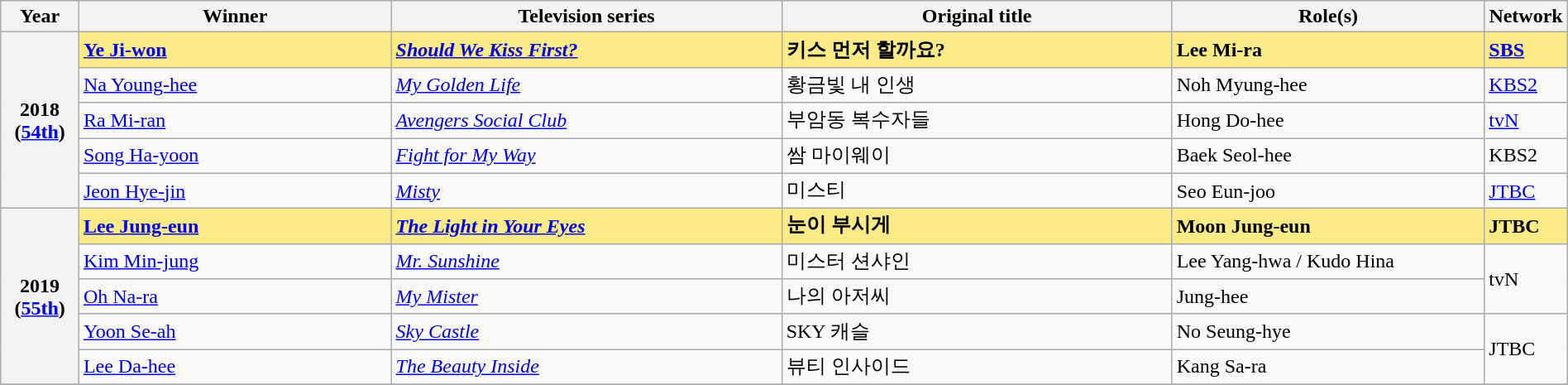<table class="wikitable" style="width:100%;" cellpadding="6">
<tr>
<th style="width:5%;">Year</th>
<th style="width:20%;">Winner</th>
<th style="width:25%;">Television series</th>
<th style="width:25%;">Original title</th>
<th style="width:20%;">Role(s)</th>
<th style="width:5%;">Network</th>
</tr>
<tr>
<th rowspan="5">2018<br>(<a href='#'>54th</a>)</th>
<td style="background:#FAEB86;"><strong><a href='#'>Ye Ji-won</a> </strong></td>
<td style="background:#FAEB86;"><strong><em><a href='#'>Should We Kiss First?</a></em></strong></td>
<td style="background:#FAEB86;"><strong>키스 먼저 할까요?</strong></td>
<td style="background:#FAEB86;"><strong>Lee Mi-ra</strong></td>
<td style="background:#FAEB86;"><a href='#'><strong>SBS</strong></a></td>
</tr>
<tr>
<td><a href='#'>Na Young-hee</a></td>
<td><em><a href='#'>My Golden Life</a></em></td>
<td>황금빛 내 인생</td>
<td>Noh Myung-hee</td>
<td><a href='#'>KBS2</a></td>
</tr>
<tr>
<td><a href='#'>Ra Mi-ran</a></td>
<td><em><a href='#'>Avengers Social Club</a></em></td>
<td>부암동 복수자들</td>
<td>Hong Do-hee</td>
<td><a href='#'>tvN</a></td>
</tr>
<tr>
<td><a href='#'>Song Ha-yoon</a></td>
<td><em><a href='#'>Fight for My Way</a></em></td>
<td>쌈 마이웨이</td>
<td>Baek Seol-hee</td>
<td>KBS2</td>
</tr>
<tr>
<td><a href='#'>Jeon Hye-jin</a></td>
<td><em><a href='#'>Misty</a></em></td>
<td>미스티</td>
<td>Seo Eun-joo</td>
<td><a href='#'>JTBC</a></td>
</tr>
<tr>
<th rowspan="5">2019<br>(<a href='#'>55th</a>)</th>
<td style="background:#FAEB86;"><strong><a href='#'>Lee Jung-eun</a> </strong></td>
<td style="background:#FAEB86;"><strong><em><a href='#'>The Light in Your Eyes</a></em></strong></td>
<td style="background:#FAEB86;"><strong>눈이 부시게</strong></td>
<td style="background:#FAEB86;"><strong>Moon Jung-eun</strong></td>
<td style="background:#FAEB86;"><strong>JTBC</strong></td>
</tr>
<tr>
<td><a href='#'>Kim Min-jung</a></td>
<td><em><a href='#'>Mr. Sunshine</a></em></td>
<td>미스터 션샤인</td>
<td>Lee Yang-hwa / Kudo Hina</td>
<td rowspan="2">tvN</td>
</tr>
<tr>
<td><a href='#'>Oh Na-ra</a></td>
<td><em><a href='#'>My Mister</a></em></td>
<td>나의 아저씨</td>
<td>Jung-hee</td>
</tr>
<tr>
<td><a href='#'>Yoon Se-ah</a></td>
<td><em><a href='#'>Sky Castle</a></em></td>
<td>SKY 캐슬</td>
<td>No Seung-hye</td>
<td rowspan="2">JTBC</td>
</tr>
<tr>
<td><a href='#'>Lee Da-hee</a></td>
<td><a href='#'><em>The Beauty Inside</em></a></td>
<td>뷰티 인사이드</td>
<td>Kang Sa-ra</td>
</tr>
<tr>
</tr>
</table>
